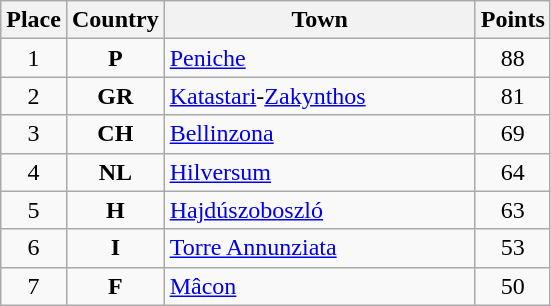<table class="wikitable" style="text-align;">
<tr>
<th width="25">Place</th>
<th width="25">Country</th>
<th width="200">Town</th>
<th width="25">Points</th>
</tr>
<tr>
<td align="center">1</td>
<td align="center"><strong>P</strong></td>
<td align="left"><a href='#'>Peniche</a></td>
<td align="center">88</td>
</tr>
<tr>
<td align="center">2</td>
<td align="center"><strong>GR</strong></td>
<td align="left"><a href='#'>Katastari</a>-<a href='#'>Zakynthos</a></td>
<td align="center">81</td>
</tr>
<tr>
<td align="center">3</td>
<td align="center"><strong>CH</strong></td>
<td align="left"><a href='#'>Bellinzona</a></td>
<td align="center">69</td>
</tr>
<tr>
<td align="center">4</td>
<td align="center"><strong>NL</strong></td>
<td align="left"><a href='#'>Hilversum</a></td>
<td align="center">64</td>
</tr>
<tr>
<td align="center">5</td>
<td align="center"><strong>H</strong></td>
<td align="left"><a href='#'>Hajdúszoboszló</a></td>
<td align="center">63</td>
</tr>
<tr>
<td align="center">6</td>
<td align="center"><strong>I</strong></td>
<td align="left"><a href='#'>Torre Annunziata</a></td>
<td align="center">53</td>
</tr>
<tr>
<td align="center">7</td>
<td align="center"><strong>F</strong></td>
<td align="left"><a href='#'>Mâcon</a></td>
<td align="center">50</td>
</tr>
</table>
